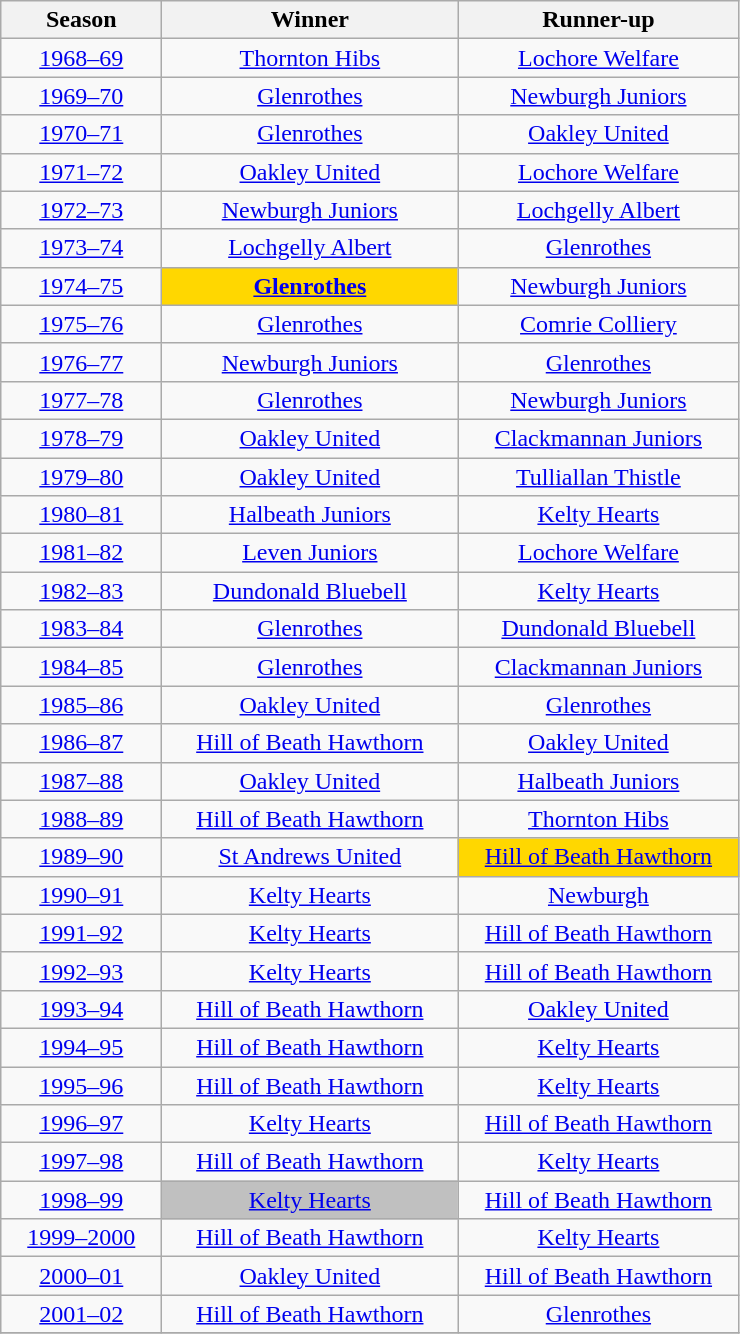<table class="wikitable sortable" style="text-align: center;">
<tr>
<th width=100>Season</th>
<th width=190>Winner</th>
<th width=180>Runner-up</th>
</tr>
<tr>
<td><a href='#'>1968–69</a></td>
<td><a href='#'>Thornton Hibs</a></td>
<td><a href='#'>Lochore Welfare</a></td>
</tr>
<tr>
<td><a href='#'>1969–70</a></td>
<td><a href='#'>Glenrothes</a></td>
<td><a href='#'>Newburgh Juniors</a></td>
</tr>
<tr>
<td><a href='#'>1970–71</a></td>
<td><a href='#'>Glenrothes</a></td>
<td><a href='#'>Oakley United</a></td>
</tr>
<tr>
<td><a href='#'>1971–72</a></td>
<td><a href='#'>Oakley United</a></td>
<td><a href='#'>Lochore Welfare</a></td>
</tr>
<tr>
<td><a href='#'>1972–73</a></td>
<td><a href='#'>Newburgh Juniors</a></td>
<td><a href='#'>Lochgelly Albert</a></td>
</tr>
<tr>
<td><a href='#'>1973–74</a></td>
<td><a href='#'>Lochgelly Albert</a></td>
<td><a href='#'>Glenrothes</a></td>
</tr>
<tr>
<td><a href='#'>1974–75</a></td>
<td bgcolor=gold><strong><a href='#'>Glenrothes</a></strong></td>
<td><a href='#'>Newburgh Juniors</a></td>
</tr>
<tr>
<td><a href='#'>1975–76</a></td>
<td><a href='#'>Glenrothes</a></td>
<td><a href='#'>Comrie Colliery</a></td>
</tr>
<tr>
<td><a href='#'>1976–77</a></td>
<td><a href='#'>Newburgh Juniors</a></td>
<td><a href='#'>Glenrothes</a></td>
</tr>
<tr>
<td><a href='#'>1977–78</a></td>
<td><a href='#'>Glenrothes</a></td>
<td><a href='#'>Newburgh Juniors</a></td>
</tr>
<tr>
<td><a href='#'>1978–79</a></td>
<td><a href='#'>Oakley United</a></td>
<td><a href='#'>Clackmannan Juniors</a></td>
</tr>
<tr>
<td><a href='#'>1979–80</a></td>
<td><a href='#'>Oakley United</a></td>
<td><a href='#'>Tulliallan Thistle</a></td>
</tr>
<tr>
<td><a href='#'>1980–81</a></td>
<td><a href='#'>Halbeath Juniors</a></td>
<td><a href='#'>Kelty Hearts</a></td>
</tr>
<tr>
<td><a href='#'>1981–82</a></td>
<td><a href='#'>Leven Juniors</a></td>
<td><a href='#'>Lochore Welfare</a></td>
</tr>
<tr>
<td><a href='#'>1982–83</a></td>
<td><a href='#'>Dundonald Bluebell</a></td>
<td><a href='#'>Kelty Hearts</a></td>
</tr>
<tr>
<td><a href='#'>1983–84</a></td>
<td><a href='#'>Glenrothes</a></td>
<td><a href='#'>Dundonald Bluebell</a></td>
</tr>
<tr>
<td><a href='#'>1984–85</a></td>
<td><a href='#'>Glenrothes</a></td>
<td><a href='#'>Clackmannan Juniors</a></td>
</tr>
<tr>
<td><a href='#'>1985–86</a></td>
<td><a href='#'>Oakley United</a></td>
<td><a href='#'>Glenrothes</a></td>
</tr>
<tr>
<td><a href='#'>1986–87</a></td>
<td><a href='#'>Hill of Beath Hawthorn</a></td>
<td><a href='#'>Oakley United</a></td>
</tr>
<tr>
<td><a href='#'>1987–88</a></td>
<td><a href='#'>Oakley United</a></td>
<td><a href='#'>Halbeath Juniors</a></td>
</tr>
<tr>
<td><a href='#'>1988–89</a></td>
<td><a href='#'>Hill of Beath Hawthorn</a></td>
<td><a href='#'>Thornton Hibs</a></td>
</tr>
<tr>
<td><a href='#'>1989–90</a></td>
<td><a href='#'>St Andrews United</a></td>
<td bgcolor=gold><a href='#'>Hill of Beath Hawthorn</a></td>
</tr>
<tr>
<td><a href='#'>1990–91</a></td>
<td><a href='#'>Kelty Hearts</a></td>
<td><a href='#'>Newburgh</a></td>
</tr>
<tr>
<td><a href='#'>1991–92</a></td>
<td><a href='#'>Kelty Hearts</a></td>
<td><a href='#'>Hill of Beath Hawthorn</a></td>
</tr>
<tr>
<td><a href='#'>1992–93</a></td>
<td><a href='#'>Kelty Hearts</a></td>
<td><a href='#'>Hill of Beath Hawthorn</a></td>
</tr>
<tr>
<td><a href='#'>1993–94</a></td>
<td><a href='#'>Hill of Beath Hawthorn</a></td>
<td><a href='#'>Oakley United</a></td>
</tr>
<tr>
<td><a href='#'>1994–95</a></td>
<td><a href='#'>Hill of Beath Hawthorn</a></td>
<td><a href='#'>Kelty Hearts</a></td>
</tr>
<tr>
<td><a href='#'>1995–96</a></td>
<td><a href='#'>Hill of Beath Hawthorn</a></td>
<td><a href='#'>Kelty Hearts</a></td>
</tr>
<tr>
<td><a href='#'>1996–97</a></td>
<td><a href='#'>Kelty Hearts</a></td>
<td><a href='#'>Hill of Beath Hawthorn</a></td>
</tr>
<tr>
<td><a href='#'>1997–98</a></td>
<td><a href='#'>Hill of Beath Hawthorn</a></td>
<td><a href='#'>Kelty Hearts</a></td>
</tr>
<tr>
<td><a href='#'>1998–99</a></td>
<td bgcolor=silver><a href='#'>Kelty Hearts</a></td>
<td><a href='#'>Hill of Beath Hawthorn</a></td>
</tr>
<tr>
<td><a href='#'>1999–2000</a></td>
<td><a href='#'>Hill of Beath Hawthorn</a></td>
<td><a href='#'>Kelty Hearts</a></td>
</tr>
<tr>
<td><a href='#'>2000–01</a></td>
<td><a href='#'>Oakley United</a></td>
<td><a href='#'>Hill of Beath Hawthorn</a></td>
</tr>
<tr>
<td><a href='#'>2001–02</a></td>
<td><a href='#'>Hill of Beath Hawthorn</a></td>
<td><a href='#'>Glenrothes</a></td>
</tr>
<tr>
</tr>
</table>
